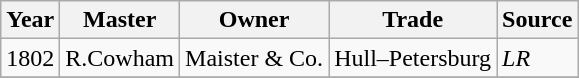<table class=" wikitable">
<tr>
<th>Year</th>
<th>Master</th>
<th>Owner</th>
<th>Trade</th>
<th>Source</th>
</tr>
<tr>
<td>1802</td>
<td>R.Cowham</td>
<td>Maister & Co.</td>
<td>Hull–Petersburg</td>
<td><em>LR</em></td>
</tr>
<tr>
</tr>
</table>
